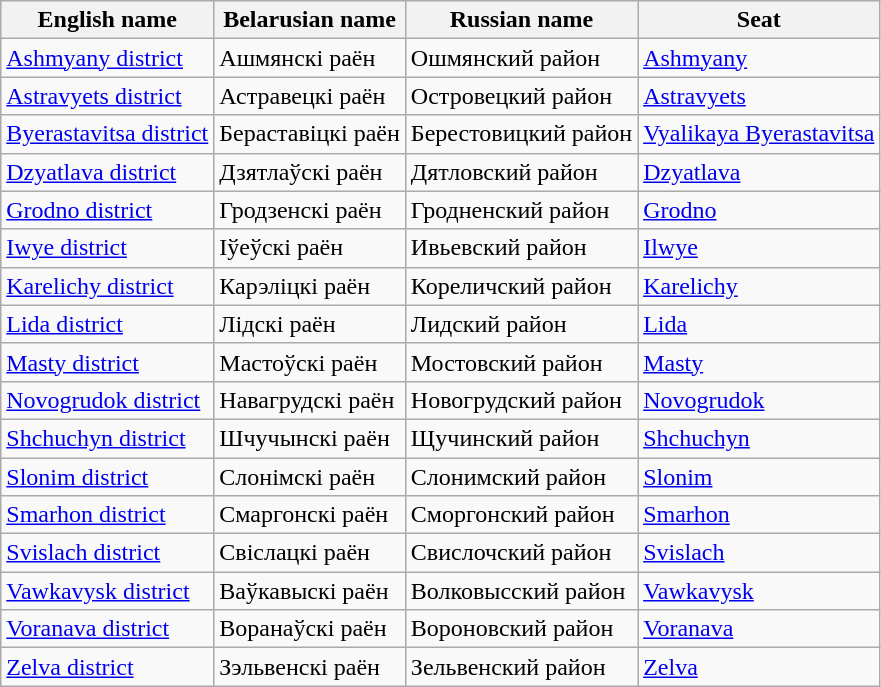<table class="wikitable sortable">
<tr>
<th>English name</th>
<th>Belarusian name</th>
<th>Russian name</th>
<th>Seat</th>
</tr>
<tr>
<td><a href='#'>Ashmyany district</a></td>
<td>Ашмянскі раён</td>
<td>Ошмянский район</td>
<td><a href='#'>Ashmyany</a></td>
</tr>
<tr>
<td><a href='#'>Astravyets district</a></td>
<td>Астравецкі раён</td>
<td>Островецкий район</td>
<td><a href='#'>Astravyets</a></td>
</tr>
<tr>
<td><a href='#'>Byerastavitsa district</a></td>
<td>Бераставіцкі раён</td>
<td>Берестовицкий район</td>
<td><a href='#'>Vyalikaya Byerastavitsa</a></td>
</tr>
<tr>
<td><a href='#'>Dzyatlava district</a></td>
<td>Дзятлаўскі раён</td>
<td>Дятловский район</td>
<td><a href='#'>Dzyatlava</a></td>
</tr>
<tr>
<td><a href='#'>Grodno district</a></td>
<td>Гродзенскі раён</td>
<td>Гродненский район</td>
<td><a href='#'>Grodno</a></td>
</tr>
<tr>
<td><a href='#'>Iwye district</a></td>
<td>Іўеўскі раён</td>
<td>Ивьевский район</td>
<td><a href='#'>Ilwye</a></td>
</tr>
<tr>
<td><a href='#'>Karelichy district</a></td>
<td>Карэліцкі раён</td>
<td>Кореличский район</td>
<td><a href='#'>Karelichy</a></td>
</tr>
<tr>
<td><a href='#'>Lida district</a></td>
<td>Лідскі раён</td>
<td>Лидский район</td>
<td><a href='#'>Lida</a></td>
</tr>
<tr>
<td><a href='#'>Masty district</a></td>
<td>Мастоўскі раён</td>
<td>Мостовский район</td>
<td><a href='#'>Masty</a></td>
</tr>
<tr>
<td><a href='#'>Novogrudok district</a></td>
<td>Навагрудскі раён</td>
<td>Новогрудский район</td>
<td><a href='#'>Novogrudok</a></td>
</tr>
<tr>
<td><a href='#'>Shchuchyn district</a></td>
<td>Шчучынскі раён</td>
<td>Щучинский район</td>
<td><a href='#'>Shchuchyn</a></td>
</tr>
<tr>
<td><a href='#'>Slonim district</a></td>
<td>Слонімскі раён</td>
<td>Слонимский район</td>
<td><a href='#'>Slonim</a></td>
</tr>
<tr>
<td><a href='#'>Smarhon district</a></td>
<td>Смаргонскі раён</td>
<td>Сморгонский район</td>
<td><a href='#'>Smarhon</a></td>
</tr>
<tr>
<td><a href='#'>Svislach district</a></td>
<td>Свіслацкі раён</td>
<td>Свислочский район</td>
<td><a href='#'>Svislach</a></td>
</tr>
<tr>
<td><a href='#'>Vawkavysk district</a></td>
<td>Ваўкавыскі раён</td>
<td>Волковысский район</td>
<td><a href='#'>Vawkavysk</a></td>
</tr>
<tr>
<td><a href='#'>Voranava district</a></td>
<td>Воранаўскі раён</td>
<td>Вороновский район</td>
<td><a href='#'>Voranava</a></td>
</tr>
<tr>
<td><a href='#'>Zelva district</a></td>
<td>Зэльвенскі раён</td>
<td>Зельвенский район</td>
<td><a href='#'>Zelva</a></td>
</tr>
</table>
